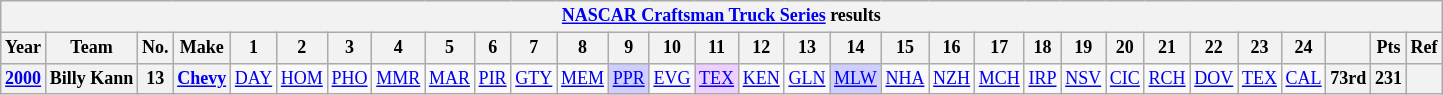<table class="wikitable" style="text-align:center; font-size:75%">
<tr>
<th colspan=45><a href='#'>NASCAR Craftsman Truck Series</a> results</th>
</tr>
<tr>
<th>Year</th>
<th>Team</th>
<th>No.</th>
<th>Make</th>
<th>1</th>
<th>2</th>
<th>3</th>
<th>4</th>
<th>5</th>
<th>6</th>
<th>7</th>
<th>8</th>
<th>9</th>
<th>10</th>
<th>11</th>
<th>12</th>
<th>13</th>
<th>14</th>
<th>15</th>
<th>16</th>
<th>17</th>
<th>18</th>
<th>19</th>
<th>20</th>
<th>21</th>
<th>22</th>
<th>23</th>
<th>24</th>
<th></th>
<th>Pts</th>
<th>Ref</th>
</tr>
<tr>
<th><a href='#'>2000</a></th>
<th>Billy Kann</th>
<th>13</th>
<th><a href='#'>Chevy</a></th>
<td><a href='#'>DAY</a></td>
<td><a href='#'>HOM</a></td>
<td><a href='#'>PHO</a></td>
<td><a href='#'>MMR</a></td>
<td><a href='#'>MAR</a></td>
<td><a href='#'>PIR</a></td>
<td><a href='#'>GTY</a></td>
<td><a href='#'>MEM</a></td>
<td style="background:#CFCFFF;"><a href='#'>PPR</a><br></td>
<td><a href='#'>EVG</a></td>
<td style="background:#EFCFFF;"><a href='#'>TEX</a><br></td>
<td><a href='#'>KEN</a></td>
<td><a href='#'>GLN</a></td>
<td style="background:#CFCFFF;"><a href='#'>MLW</a><br></td>
<td><a href='#'>NHA</a></td>
<td><a href='#'>NZH</a></td>
<td><a href='#'>MCH</a></td>
<td><a href='#'>IRP</a></td>
<td><a href='#'>NSV</a></td>
<td><a href='#'>CIC</a></td>
<td><a href='#'>RCH</a></td>
<td><a href='#'>DOV</a></td>
<td><a href='#'>TEX</a></td>
<td><a href='#'>CAL</a></td>
<th>73rd</th>
<th>231</th>
<th></th>
</tr>
</table>
